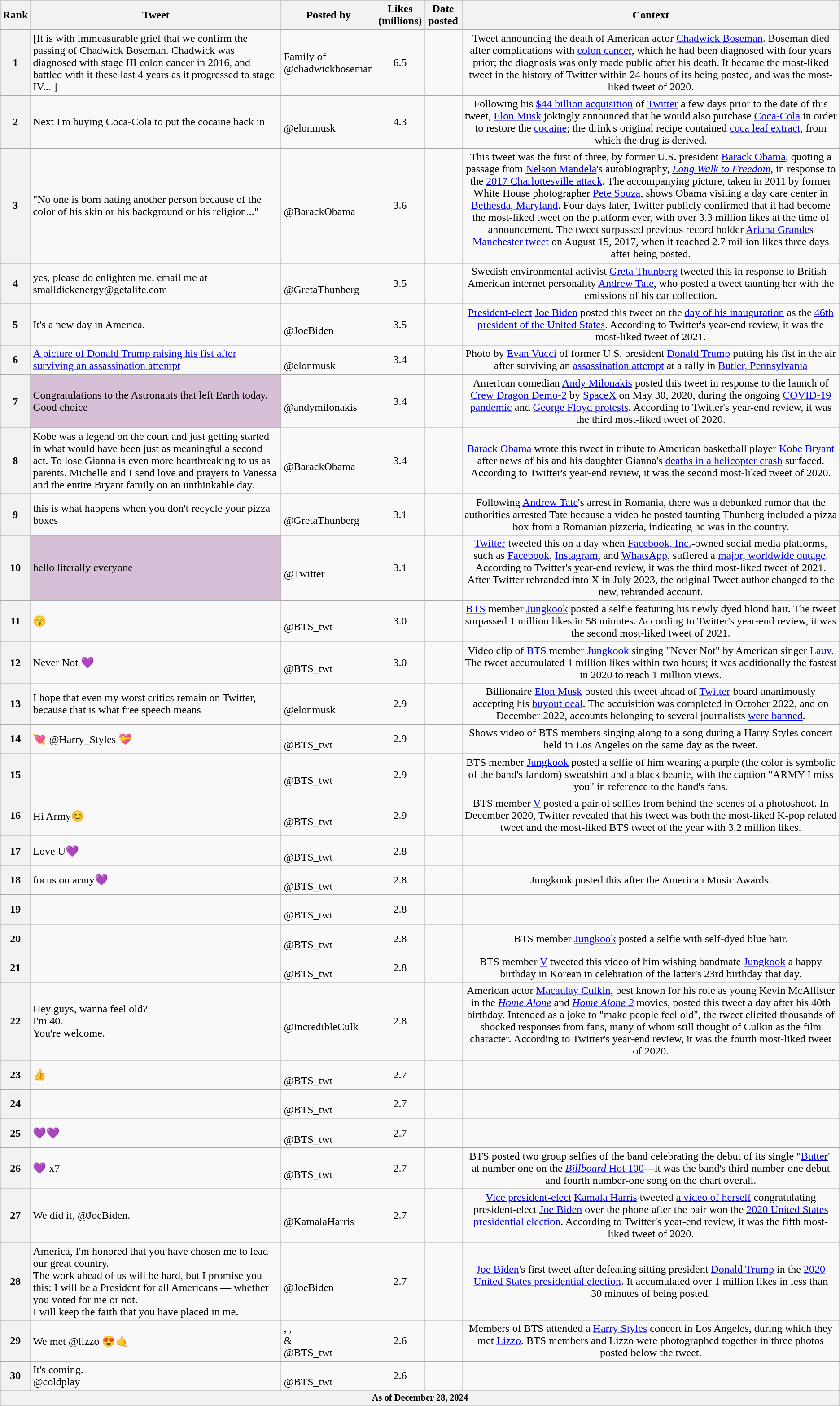<table class="wikitable sortable" style="text-align:center;">
<tr>
<th scope="col">Rank</th>
<th scope="col" class="unsortable">Tweet</th>
<th scope="col">Posted by</th>
<th scope="col">Likes<br>(millions)</th>
<th scope="col">Date posted</th>
<th scope="col" class="unsortable">Context</th>
</tr>
<tr>
<th>1</th>
<td style="text-align:left;">[It is with immeasurable grief that we confirm the passing of Chadwick Boseman. Chadwick was diagnosed with stage III colon cancer in 2016, and battled with it these last 4 years as it progressed to stage IV... ]</td>
<td align="left">Family of <br>@chadwickboseman</td>
<td>6.5</td>
<td align="left"></td>
<td>Tweet announcing the death of American actor <a href='#'>Chadwick Boseman</a>. Boseman died after complications with <a href='#'>colon cancer</a>, which he had been diagnosed with four years prior; the diagnosis was only made public after his death. It became the most-liked tweet in the history of Twitter within 24 hours of its being posted, and was the most-liked tweet of 2020.</td>
</tr>
<tr>
<th>2</th>
<td style="text-align:left;">Next I'm buying Coca-Cola to put the cocaine back in</td>
<td align="left"><br>@elonmusk</td>
<td>4.3</td>
<td align="left"></td>
<td>Following his <a href='#'>$44 billion acquisition</a> of <a href='#'>Twitter</a> a few days prior to the date of this tweet, <a href='#'>Elon Musk</a> jokingly announced that he would also purchase <a href='#'>Coca-Cola</a> in order to restore the <a href='#'>cocaine</a>; the drink's original recipe contained <a href='#'>coca leaf extract</a>, from which the drug is derived.</td>
</tr>
<tr>
<th>3</th>
<td style="text-align:left;">"No one is born hating another person because of the color of his skin or his background or his religion..."</td>
<td align="left"><br>@BarackObama</td>
<td>3.6</td>
<td align="left"></td>
<td>This tweet was the first of three, by former U.S. president <a href='#'>Barack Obama</a>, quoting a passage from <a href='#'>Nelson Mandela</a>'s autobiography, <em><a href='#'>Long Walk to Freedom</a></em>, in response to the <a href='#'>2017 Charlottesville attack</a>. The accompanying picture, taken in 2011 by former White House photographer <a href='#'>Pete Souza</a>, shows Obama visiting a day care center in <a href='#'>Bethesda, Maryland</a>. Four days later, Twitter publicly confirmed that it had become the most-liked tweet on the platform ever, with over 3.3 million likes at the time of announcement. The tweet surpassed previous record holder <a href='#'>Ariana Grande</a>s <a href='#'>Manchester tweet</a> on August 15, 2017, when it reached 2.7 million likes three days after being posted.</td>
</tr>
<tr>
<th>4</th>
<td style="text-align:left;">yes, please do enlighten me. email me at smalldickenergy@getalife.com</td>
<td align="left"><br>@GretaThunberg</td>
<td>3.5</td>
<td align="left"></td>
<td>Swedish environmental activist <a href='#'>Greta Thunberg</a> tweeted this in response to British-American internet personality <a href='#'>Andrew Tate</a>, who posted a tweet taunting her with the emissions of his car collection.</td>
</tr>
<tr>
<th>5</th>
<td style="text-align:left;">It's a new day in America.</td>
<td align="left"><br>@JoeBiden</td>
<td>3.5</td>
<td align="left"></td>
<td><a href='#'>President-elect</a> <a href='#'>Joe Biden</a> posted this tweet on the <a href='#'>day of his inauguration</a> as the <a href='#'>46th president of the United States</a>. According to Twitter's year-end review, it was the most-liked tweet of 2021.</td>
</tr>
<tr>
<th>6</th>
<td style="text-align:left;"><a href='#'>A picture of Donald Trump raising his fist after surviving an assassination attempt</a></td>
<td align="left"><br>@elonmusk</td>
<td>3.4</td>
<td align="left"></td>
<td>Photo by <a href='#'>Evan Vucci</a> of former U.S. president <a href='#'>Donald Trump</a> putting his fist in the air after surviving an <a href='#'>assassination attempt</a> at a rally in <a href='#'>Butler, Pennsylvania</a></td>
</tr>
<tr>
<th>7</th>
<td style="text-align:left; background-color:#D8BFD8">Congratulations to the Astronauts that left Earth today. Good choice</td>
<td align="left"><br>@andymilonakis</td>
<td>3.4</td>
<td align="left"></td>
<td>American comedian <a href='#'>Andy Milonakis</a> posted this tweet in response to the launch of <a href='#'>Crew Dragon Demo-2</a> by <a href='#'>SpaceX</a> on May 30, 2020, during the ongoing <a href='#'>COVID-19 pandemic</a> and <a href='#'>George Floyd protests</a>. According to Twitter's year-end review, it was the third most-liked tweet of 2020.</td>
</tr>
<tr>
<th>8</th>
<td style="text-align:left;">Kobe was a legend on the court and just getting started in what would have been just as meaningful a second act. To lose Gianna is even more heartbreaking to us as parents. Michelle and I send love and prayers to Vanessa and the entire Bryant family on an unthinkable day.</td>
<td align="left"><br>@BarackObama</td>
<td>3.4</td>
<td align="left"></td>
<td><a href='#'>Barack Obama</a> wrote this tweet in tribute to American basketball player <a href='#'>Kobe Bryant</a> after news of his and his daughter Gianna's <a href='#'>deaths in a helicopter crash</a> surfaced. According to Twitter's year-end review, it was the second most-liked tweet of 2020.</td>
</tr>
<tr>
<th>9</th>
<td style="text-align:left;">this is what happens when you don't recycle your pizza boxes</td>
<td align="left"><br>@GretaThunberg</td>
<td>3.1</td>
<td align="left"></td>
<td>Following <a href='#'>Andrew Tate</a>'s arrest in Romania, there was a debunked rumor that the authorities arrested Tate because a video he posted taunting Thunberg included a pizza box from a Romanian pizzeria, indicating he was in the country.</td>
</tr>
<tr>
<th>10</th>
<td style="text-align:left; background-color:#D8BFD8">hello literally everyone</td>
<td align="left"><br>@Twitter</td>
<td>3.1</td>
<td align="left"></td>
<td><a href='#'>Twitter</a> tweeted this on a day when <a href='#'>Facebook, Inc.</a>-owned social media platforms, such as <a href='#'>Facebook</a>, <a href='#'>Instagram</a>, and <a href='#'>WhatsApp</a>, suffered a <a href='#'>major, worldwide outage</a>. According to Twitter's year-end review, it was the third most-liked tweet of 2021. After Twitter rebranded into X in July 2023, the original Tweet author changed to the new, rebranded account.</td>
</tr>
<tr>
<th>11</th>
<td style="text-align:left;">😙</td>
<td align="left"><br>@BTS_twt</td>
<td>3.0</td>
<td align="left"></td>
<td><a href='#'>BTS</a> member <a href='#'>Jungkook</a> posted a selfie featuring his newly dyed blond hair. The tweet surpassed 1 million likes in 58 minutes. According to Twitter's year-end review, it was the second most-liked tweet of 2021.</td>
</tr>
<tr>
<th>12</th>
<td style="text-align:left;">Never Not 💜</td>
<td align="left"><br>@BTS_twt</td>
<td>3.0</td>
<td align="left"></td>
<td>Video clip of <a href='#'>BTS</a> member <a href='#'>Jungkook</a> singing "Never Not" by American singer <a href='#'>Lauv</a>. The tweet accumulated 1 million likes within two hours; it was additionally the fastest in 2020 to reach 1 million views.</td>
</tr>
<tr>
<th>13</th>
<td style="text-align:left;">I hope that even my worst critics remain on Twitter, because that is what free speech means</td>
<td align="left"><br>@elonmusk</td>
<td>2.9</td>
<td align="left"></td>
<td>Billionaire <a href='#'>Elon Musk</a> posted this tweet ahead of <a href='#'>Twitter</a> board unanimously accepting his <a href='#'>buyout deal</a>. The acquisition was completed in October 2022, and on December 2022, accounts belonging to several journalists <a href='#'>were banned</a>.</td>
</tr>
<tr>
<th>14</th>
<td style="text-align:left;">💘 @Harry_Styles 💝</td>
<td align="left"><br>@BTS_twt</td>
<td>2.9</td>
<td align="left"></td>
<td>Shows video of BTS members singing along to a song during a Harry Styles concert held in Los Angeles on the same day as the tweet.</td>
</tr>
<tr>
<th>15</th>
<td style="text-align:left;"></td>
<td align="left"><br>@BTS_twt</td>
<td>2.9</td>
<td align="left"></td>
<td>BTS member <a href='#'>Jungkook</a> posted a selfie of him wearing a purple (the color is symbolic of the band's fandom) sweatshirt and a black beanie, with the caption "ARMY I miss you" in reference to the band's fans.</td>
</tr>
<tr>
<th>16</th>
<td style="text-align:left;">Hi Army😊</td>
<td align="left"><br>@BTS_twt</td>
<td>2.9</td>
<td align="left"></td>
<td>BTS member <a href='#'>V</a> posted a pair of selfies from behind-the-scenes of a photoshoot. In December 2020, Twitter revealed that his tweet was both the most-liked K-pop related tweet and the most-liked BTS tweet of the year with 3.2 million likes.</td>
</tr>
<tr>
<th>17</th>
<td style="text-align:left;">Love U💜</td>
<td align="left"><br>@BTS_twt</td>
<td>2.8</td>
<td align="left"></td>
<td></td>
</tr>
<tr>
<th>18</th>
<td style="text-align:left;">focus on army💜</td>
<td align="left"><br>@BTS_twt</td>
<td>2.8</td>
<td align="left"></td>
<td>Jungkook posted this after the American Music Awards.</td>
</tr>
<tr>
<th>19</th>
<td style="text-align:left;"><br></td>
<td align="left"><br>@BTS_twt</td>
<td>2.8</td>
<td align="left"></td>
<td></td>
</tr>
<tr>
<th>20</th>
<td style="text-align:left;"><br></td>
<td align="left"><br>@BTS_twt</td>
<td>2.8</td>
<td align="left"></td>
<td>BTS member <a href='#'>Jungkook</a> posted a selfie with self-dyed blue hair.</td>
</tr>
<tr>
<th>21</th>
<td style="text-align:left;"></td>
<td align="left"><br>@BTS_twt</td>
<td>2.8</td>
<td align="left"></td>
<td>BTS member <a href='#'>V</a> tweeted this video of him wishing bandmate <a href='#'>Jungkook</a> a happy birthday in Korean in celebration of the latter's 23rd birthday that day.</td>
</tr>
<tr>
<th>22</th>
<td style="text-align:left;">Hey guys, wanna feel old?<br>I'm 40.<br>You're welcome.</td>
<td align="left"><br>@IncredibleCulk</td>
<td>2.8</td>
<td align="left"></td>
<td>American actor <a href='#'>Macaulay Culkin</a>, best known for his role as young Kevin McAllister in the <em><a href='#'>Home Alone</a></em> and <em><a href='#'>Home Alone 2</a></em> movies, posted this tweet a day after his 40th birthday. Intended as a joke to "make people feel old", the tweet elicited thousands of shocked responses from fans, many of whom still thought of Culkin as the film character. According to Twitter's year-end review, it was the fourth most-liked tweet of 2020.</td>
</tr>
<tr>
<th>23</th>
<td style="text-align:left;">👍</td>
<td align="left"><br>@BTS_twt</td>
<td>2.7</td>
<td align="left"></td>
<td></td>
</tr>
<tr>
<th>24</th>
<td style="text-align:left;"></td>
<td align="left"><br>@BTS_twt</td>
<td>2.7</td>
<td align="left"></td>
<td></td>
</tr>
<tr>
<th>25</th>
<td style="text-align:left;">💜💜</td>
<td align="left"><br>@BTS_twt</td>
<td>2.7</td>
<td align="left"></td>
<td></td>
</tr>
<tr>
<th>26</th>
<td style="text-align:left;">💜 x7</td>
<td align="left"><br>@BTS_twt</td>
<td>2.7</td>
<td align="left"></td>
<td>BTS posted two group selfies of the band celebrating the debut of its single "<a href='#'>Butter</a>" at number one on the <a href='#'><em>Billboard</em> Hot 100</a>—it was the band's third number-one debut and fourth number-one song on the chart overall.</td>
</tr>
<tr>
<th>27</th>
<td style="text-align:left;">We did it, @JoeBiden.</td>
<td align="left"><br>@KamalaHarris</td>
<td>2.7</td>
<td align="left"></td>
<td><a href='#'>Vice president-elect</a> <a href='#'>Kamala Harris</a> tweeted <a href='#'>a video of herself</a> congratulating president-elect <a href='#'>Joe Biden</a> over the phone after the pair won the <a href='#'>2020 United States presidential election</a>. According to Twitter's year-end review, it was the fifth most-liked tweet of 2020.</td>
</tr>
<tr>
<th>28</th>
<td style="text-align:left;">America, I'm honored that you have chosen me to lead our great country.<br>The work ahead of us will be hard, but I promise you this: I will be a President for all Americans — whether you voted for me or not.<br>I will keep the faith that you have placed in me.</td>
<td align="left"><br>@JoeBiden</td>
<td>2.7</td>
<td align="left"></td>
<td><a href='#'>Joe Biden</a>'s first tweet after defeating sitting president <a href='#'>Donald Trump</a> in the <a href='#'>2020 United States presidential election</a>. It accumulated over 1 million likes in less than 30 minutes of being posted.</td>
</tr>
<tr>
<th>29</th>
<td style="text-align:left;">We met @lizzo 😍🤙</td>
<td align="left">, ,<br> & <br>@BTS_twt</td>
<td>2.6</td>
<td align="left"></td>
<td>Members of BTS attended a <a href='#'>Harry Styles</a> concert in Los Angeles, during which they met <a href='#'>Lizzo</a>. BTS members and Lizzo were photographed together in three photos posted below the tweet.</td>
</tr>
<tr>
<th>30</th>
<td style="text-align:left;">It's coming.<br>@coldplay</td>
<td align="left"><br>@BTS_twt</td>
<td>2.6</td>
<td align="left"></td>
<td></td>
</tr>
<tr>
<th colspan="6" style="text-align:center; font-size:85%;">As of December 28, 2024</th>
</tr>
</table>
